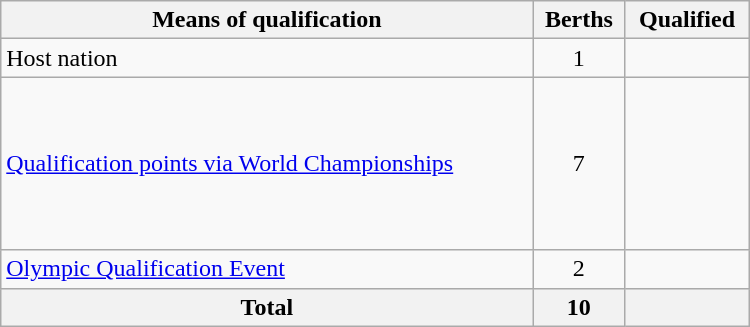<table class="wikitable" style="width:500px;">
<tr>
<th>Means of qualification</th>
<th>Berths</th>
<th>Qualified</th>
</tr>
<tr>
<td>Host nation</td>
<td align=center>1</td>
<td></td>
</tr>
<tr>
<td><a href='#'>Qualification points via World Championships</a></td>
<td align=center>7</td>
<td><br><br><br><br><br><br></td>
</tr>
<tr>
<td><a href='#'>Olympic Qualification Event</a></td>
<td align=center>2</td>
<td><br></td>
</tr>
<tr>
<th>Total</th>
<th>10</th>
<th></th>
</tr>
</table>
